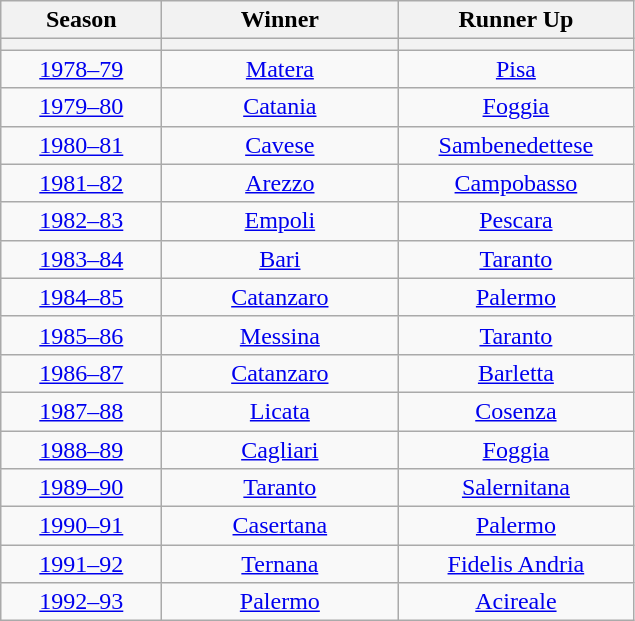<table class="wikitable"  style="text-align: center">
<tr>
<th>Season</th>
<th>Winner</th>
<th>Runner Up</th>
</tr>
<tr>
<th width=100></th>
<th width=150></th>
<th width=150></th>
</tr>
<tr>
<td><a href='#'>1978–79</a></td>
<td><a href='#'>Matera</a></td>
<td><a href='#'>Pisa</a></td>
</tr>
<tr>
<td><a href='#'>1979–80</a></td>
<td><a href='#'>Catania</a></td>
<td><a href='#'>Foggia</a></td>
</tr>
<tr>
<td><a href='#'>1980–81</a></td>
<td><a href='#'>Cavese</a></td>
<td><a href='#'>Sambenedettese</a></td>
</tr>
<tr>
<td><a href='#'>1981–82</a></td>
<td><a href='#'>Arezzo</a></td>
<td><a href='#'>Campobasso</a></td>
</tr>
<tr>
<td><a href='#'>1982–83</a></td>
<td><a href='#'>Empoli</a></td>
<td><a href='#'>Pescara</a></td>
</tr>
<tr>
<td><a href='#'>1983–84</a></td>
<td><a href='#'>Bari</a></td>
<td><a href='#'>Taranto</a></td>
</tr>
<tr>
<td><a href='#'>1984–85</a></td>
<td><a href='#'>Catanzaro</a></td>
<td><a href='#'>Palermo</a></td>
</tr>
<tr>
<td><a href='#'>1985–86</a></td>
<td><a href='#'>Messina</a></td>
<td><a href='#'>Taranto</a></td>
</tr>
<tr>
<td><a href='#'>1986–87</a></td>
<td><a href='#'>Catanzaro</a></td>
<td><a href='#'>Barletta</a></td>
</tr>
<tr>
<td><a href='#'>1987–88</a></td>
<td><a href='#'>Licata</a></td>
<td><a href='#'>Cosenza</a></td>
</tr>
<tr>
<td><a href='#'>1988–89</a></td>
<td><a href='#'>Cagliari</a></td>
<td><a href='#'>Foggia</a></td>
</tr>
<tr>
<td><a href='#'>1989–90</a></td>
<td><a href='#'>Taranto</a></td>
<td><a href='#'>Salernitana</a></td>
</tr>
<tr>
<td><a href='#'>1990–91</a></td>
<td><a href='#'>Casertana</a></td>
<td><a href='#'>Palermo</a></td>
</tr>
<tr>
<td><a href='#'>1991–92</a></td>
<td><a href='#'>Ternana</a></td>
<td><a href='#'>Fidelis Andria</a></td>
</tr>
<tr>
<td><a href='#'>1992–93</a></td>
<td><a href='#'>Palermo</a></td>
<td><a href='#'>Acireale</a></td>
</tr>
</table>
